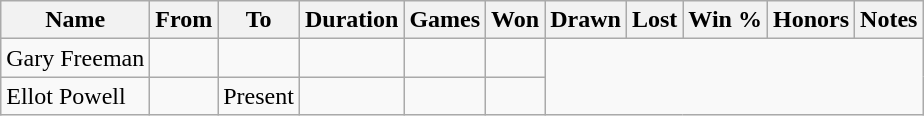<table class="wikitable sortable" style="text-align: left">
<tr>
<th scope=col>Name</th>
<th scope=col>From</th>
<th scope=col class="unsortable">To</th>
<th scope=col>Duration</th>
<th scope=col>Games</th>
<th scope=col>Won</th>
<th scope=col>Drawn</th>
<th scope=col>Lost</th>
<th scope=col>Win %</th>
<th scope=col class="unsortable">Honors</th>
<th scope=col class="unsortable">Notes</th>
</tr>
<tr>
<td scope=row align="left"> Gary Freeman</td>
<td align="left"></td>
<td align="left"></td>
<td align="center"><br></td>
<td align="center"></td>
<td></td>
</tr>
<tr>
<td scope=row align="left"> Ellot Powell</td>
<td align="left"></td>
<td align="left">Present</td>
<td align="center"><br></td>
<td align="center"></td>
<td></td>
</tr>
</table>
